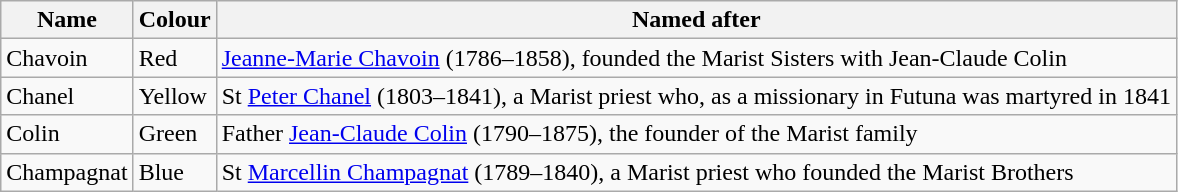<table class="wikitable">
<tr>
<th>Name</th>
<th>Colour</th>
<th>Named after</th>
</tr>
<tr>
<td>Chavoin</td>
<td>Red</td>
<td><a href='#'>Jeanne-Marie Chavoin</a> (1786–1858), founded the Marist Sisters with Jean-Claude Colin</td>
</tr>
<tr>
<td>Chanel</td>
<td>Yellow</td>
<td>St <a href='#'>Peter Chanel</a> (1803–1841), a Marist priest who, as a missionary in Futuna was martyred in 1841</td>
</tr>
<tr>
<td>Colin</td>
<td>Green</td>
<td>Father <a href='#'>Jean-Claude Colin</a> (1790–1875), the founder of the Marist family</td>
</tr>
<tr>
<td>Champagnat</td>
<td>Blue</td>
<td>St <a href='#'>Marcellin Champagnat</a> (1789–1840), a Marist priest who founded the Marist Brothers</td>
</tr>
</table>
